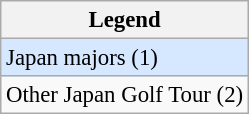<table class="wikitable" style="font-size:95%;">
<tr>
<th>Legend</th>
</tr>
<tr style="background:#D6E8FF;">
<td>Japan majors (1)</td>
</tr>
<tr>
<td>Other Japan Golf Tour (2)</td>
</tr>
</table>
